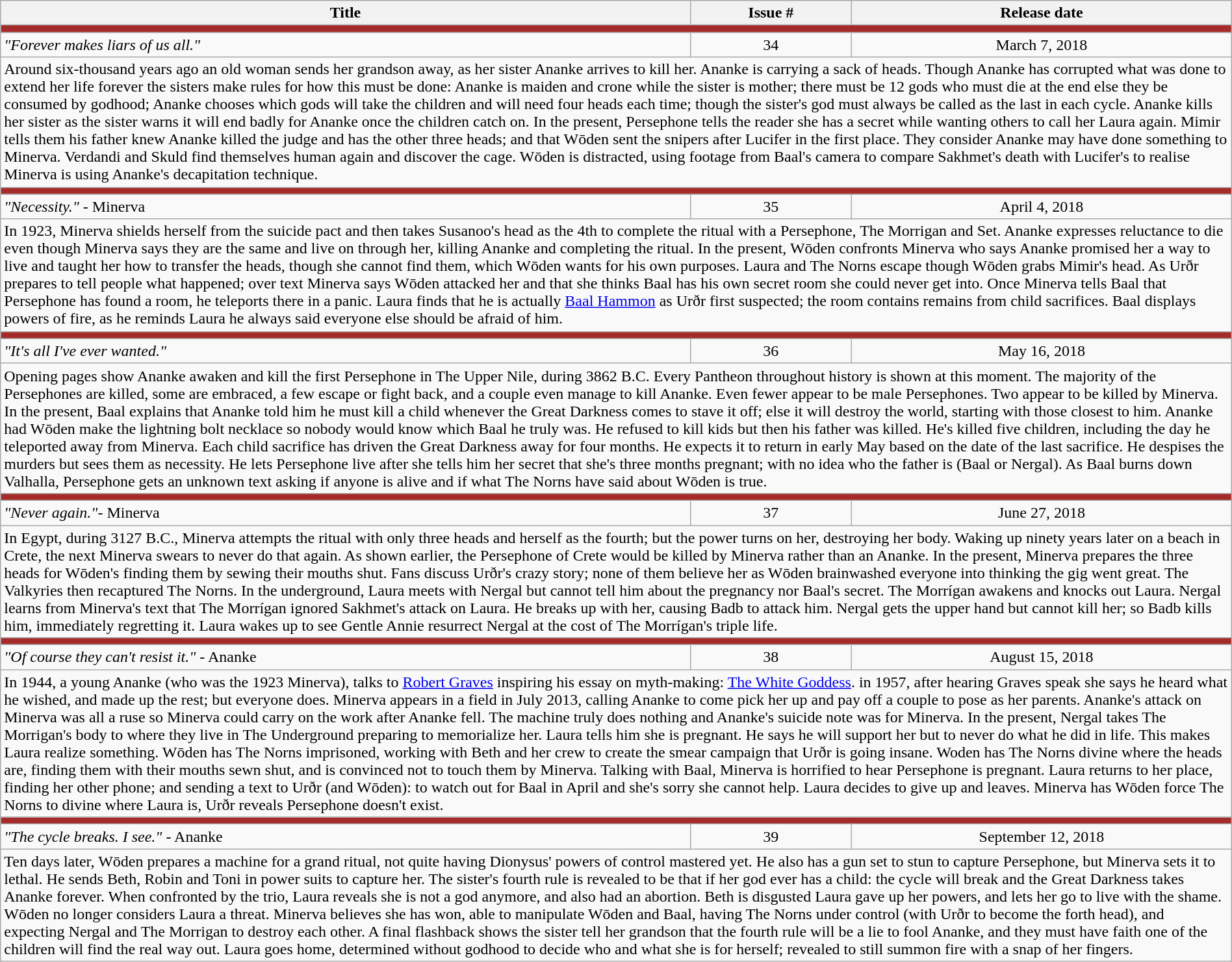<table class="wikitable" style="width:100%;">
<tr>
<th>Title</th>
<th>Issue #</th>
<th>Release date</th>
</tr>
<tr>
<td colspan="6" style="background:brown"></td>
</tr>
<tr>
<td><em>"Forever makes liars of us all."</em></td>
<td style="text-align:center;">34</td>
<td style="text-align:center;">March 7, 2018</td>
</tr>
<tr>
<td colspan="6">Around six-thousand years ago an old woman sends her grandson away, as her sister Ananke arrives to kill her. Ananke is carrying a sack of heads. Though Ananke has corrupted what was done to extend her life forever the sisters make rules for how this must be done: Ananke is maiden and crone while the sister is mother; there must be 12 gods who must die at the end else they be consumed by godhood; Ananke chooses which gods will take the children and will need four heads each time; though the sister's god must always be called as the last in each cycle. Ananke kills her sister as the sister warns it will end badly for Ananke once the children catch on. In the present, Persephone tells the reader she has a secret while wanting others to call her Laura again. Mimir tells them his father knew Ananke killed the judge and has the other three heads; and that Wōden sent the snipers after Lucifer in the first place. They consider Ananke may have done something to Minerva. Verdandi and Skuld find themselves human again and discover the cage. Wōden is distracted, using footage from Baal's camera to compare Sakhmet's death with Lucifer's to realise Minerva is using Ananke's decapitation technique.</td>
</tr>
<tr>
<td colspan="6" style="background:brown"></td>
</tr>
<tr>
<td><em>"Necessity."</em> - Minerva</td>
<td style="text-align:center;">35</td>
<td style="text-align:center;">April 4, 2018</td>
</tr>
<tr>
<td colspan="6">In 1923, Minerva shields herself from the suicide pact and then takes Susanoo's head as the 4th to complete the ritual with a Persephone, The Morrigan and Set. Ananke expresses reluctance to die even though Minerva says they are the same and live on through her, killing Ananke and completing the ritual. In the present,  Wōden confronts Minerva who says Ananke promised her a way to live and taught her how to transfer the heads, though she cannot find them, which Wōden wants for his own purposes. Laura and The Norns escape though Wōden grabs Mimir's head. As Urðr prepares to tell people what happened; over text Minerva says Wōden attacked her and that she thinks Baal has his own secret room she could never get into. Once Minerva tells Baal that Persephone has found a room, he teleports there in a panic. Laura finds that he is actually <a href='#'>Baal Hammon</a> as Urðr first suspected; the room contains remains from child sacrifices. Baal displays powers of fire, as he reminds Laura he always said everyone else should be afraid of him.</td>
</tr>
<tr>
<td colspan="6" style="background:brown"></td>
</tr>
<tr>
<td><em>"It's all I've ever wanted."</em></td>
<td style="text-align:center;">36</td>
<td style="text-align:center;">May 16, 2018</td>
</tr>
<tr>
<td colspan="6">Opening pages show Ananke awaken and kill the first Persephone in The Upper Nile, during 3862  B.C. Every Pantheon throughout history is shown at this moment. The majority of the Persephones are killed, some are embraced, a few escape or fight back, and a couple even manage to kill Ananke. Even fewer appear to be male Persephones. Two appear to be killed by Minerva. In the present, Baal explains that Ananke told him he must kill a child whenever the Great Darkness comes to stave it off; else it will destroy the world, starting with those closest to him. Ananke had Wōden make the lightning bolt necklace so nobody would know which Baal he truly was. He refused to kill kids but then his father was killed. He's killed five children, including the day he teleported away from Minerva. Each child sacrifice has driven the Great Darkness away for four months. He expects it to return in early May based on the date of the last sacrifice. He despises the murders but sees them as necessity. He lets Persephone live after she tells him her secret that she's three months pregnant; with no idea who the father is (Baal or Nergal). As Baal burns down Valhalla, Persephone gets an unknown text asking if anyone is alive and if what The Norns have said about Wōden is true.</td>
</tr>
<tr>
<td colspan="6" style="background:brown"></td>
</tr>
<tr>
<td><em>"Never again."</em>- Minerva</td>
<td style="text-align:center;">37</td>
<td style="text-align:center;">June 27, 2018</td>
</tr>
<tr>
<td colspan="6">In Egypt, during 3127 B.C., Minerva attempts the ritual with only three heads and herself as the fourth; but the power turns on her, destroying her body. Waking up ninety years later on a beach in Crete, the next Minerva swears to never do that again. As shown earlier, the Persephone of Crete would be killed by Minerva rather than an Ananke. In the present, Minerva prepares the three heads for Wōden's finding them by sewing their mouths shut. Fans discuss Urðr's crazy story; none of them believe her as Wōden brainwashed everyone into thinking the gig went great. The Valkyries then recaptured The Norns. In the underground, Laura meets with Nergal but cannot tell him about the pregnancy nor Baal's secret. The Morrígan awakens and knocks out Laura. Nergal learns from Minerva's text that The Morrígan ignored Sakhmet's attack on Laura. He breaks up with her, causing Badb to attack him. Nergal gets the upper hand but cannot kill her; so Badb kills him, immediately regretting it. Laura wakes up to see Gentle Annie resurrect Nergal at the cost of The Morrígan's triple life.</td>
</tr>
<tr>
<td colspan="6" style="background:brown"></td>
</tr>
<tr>
<td><em>"Of course they can't resist it."</em> - Ananke</td>
<td style="text-align:center;">38</td>
<td style="text-align:center;">August 15, 2018</td>
</tr>
<tr>
<td colspan="6">In 1944, a young Ananke (who was the 1923 Minerva), talks to <a href='#'>Robert Graves</a> inspiring his essay on myth-making: <a href='#'>The White Goddess</a>. in 1957, after hearing Graves speak she says he heard what he wished, and made up the rest; but everyone does. Minerva appears in a field in July 2013, calling Ananke to come pick her up and pay off a couple to pose as her parents. Ananke's attack on Minerva was all a ruse so Minerva could carry on the work after Ananke fell. The machine truly does nothing and Ananke's suicide note was for Minerva. In the present, Nergal takes The Morrigan's body to where they live in The Underground preparing to memorialize her. Laura tells him she is pregnant. He says he will support her but to never do what he did in life. This makes Laura realize something. Wōden has The Norns imprisoned, working with Beth and her crew to create the smear campaign that Urðr is going insane. Woden has The Norns divine where the heads are, finding them with their mouths sewn shut, and is convinced not to touch them by Minerva. Talking with Baal, Minerva is horrified to hear Persephone is pregnant. Laura returns to her place, finding her other phone; and sending a text to Urðr (and Wōden): to watch out for Baal in April and she's sorry she cannot help. Laura decides to give up and leaves. Minerva has Wōden force The Norns to divine where Laura is, Urðr reveals Persephone doesn't exist.</td>
</tr>
<tr>
<td colspan="6" style="background:brown"></td>
</tr>
<tr>
<td><em>"The cycle breaks. I see."</em> - Ananke</td>
<td style="text-align:center;">39</td>
<td style="text-align:center;">September 12, 2018</td>
</tr>
<tr>
<td colspan="6">Ten days later, Wōden prepares a machine for a grand ritual, not quite having Dionysus' powers of control mastered yet. He also has a gun set to stun to capture Persephone, but Minerva sets it to lethal. He sends Beth, Robin and Toni in power suits to capture her. The sister's fourth rule is revealed to be that if her god ever has a child: the cycle will break and the Great Darkness takes Ananke forever. When confronted by the trio, Laura reveals she is not a god anymore, and also had an abortion. Beth is disgusted Laura gave up her powers, and lets her go to live with the shame. Wōden no longer considers Laura a threat. Minerva believes she has won, able to manipulate Wōden and Baal, having The Norns under control (with Urðr to become the forth head), and expecting Nergal and The Morrigan to destroy each other. A final flashback shows the sister tell her grandson that the fourth rule will be a lie to fool Ananke, and they must have faith one of the children will find the real way out. Laura goes home, determined without godhood to decide who and what she is for herself; revealed to still summon fire with a snap of her fingers.</td>
</tr>
</table>
